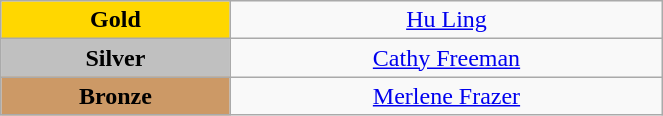<table class="wikitable" style="text-align:center; " width="35%">
<tr>
<td bgcolor="gold"><strong>Gold</strong></td>
<td><a href='#'>Hu Ling</a><br>  <small><em></em></small></td>
</tr>
<tr>
<td bgcolor="silver"><strong>Silver</strong></td>
<td><a href='#'>Cathy Freeman</a><br>  <small><em></em></small></td>
</tr>
<tr>
<td bgcolor="CC9966"><strong>Bronze</strong></td>
<td><a href='#'>Merlene Frazer</a><br>  <small><em></em></small></td>
</tr>
</table>
